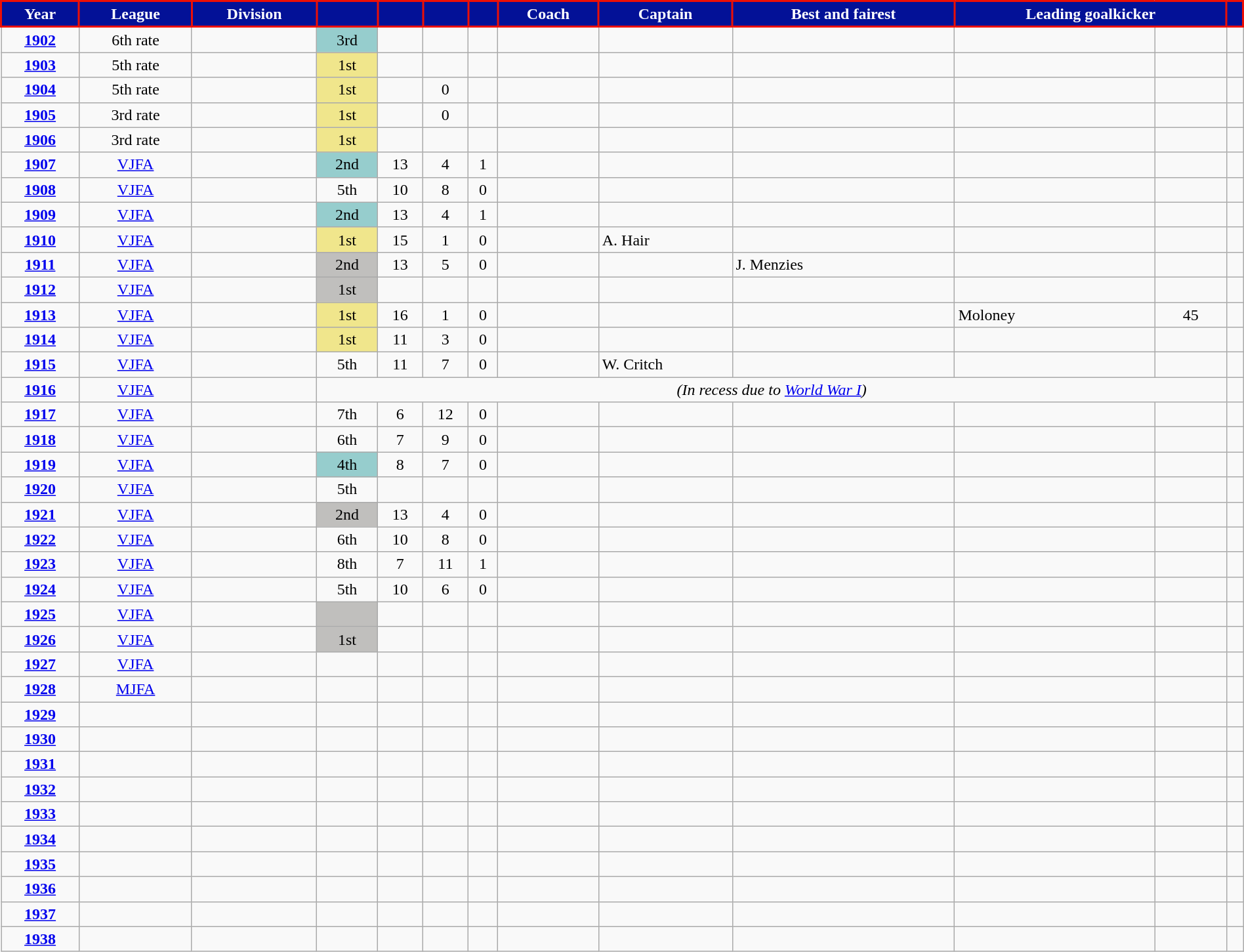<table class="wikitable"; style="width:100%;">
<tr>
<th style="background:#031197; color:#FFFFFF; border:solid #ED0F05 2px">Year</th>
<th style="background:#031197; color:#FFFFFF; border:solid #ED0F05 2px">League</th>
<th style="background:#031197; color:#FFFFFF; border:solid #ED0F05 2px">Division</th>
<th style="background:#031197; color:#FFFFFF; border:solid #ED0F05 2px"></th>
<th style="background:#031197; color:#FFFFFF; border:solid #ED0F05 2px"></th>
<th style="background:#031197; color:#FFFFFF; border:solid #ED0F05 2px"></th>
<th style="background:#031197; color:#FFFFFF; border:solid #ED0F05 2px"></th>
<th style="background:#031197; color:#FFFFFF; border:solid #ED0F05 2px">Coach</th>
<th style="background:#031197; color:#FFFFFF; border:solid #ED0F05 2px">Captain</th>
<th style="background:#031197; color:#FFFFFF; border:solid #ED0F05 2px">Best and fairest</th>
<th colspan=2; style="background:#031197; color:#FFFFFF; border:solid #ED0F05 2px">Leading goalkicker</th>
<th style="background:#031197; color:#FFFFFF; border:solid #ED0F05 2px"></th>
</tr>
<tr>
<td align="center"><strong><a href='#'>1902</a></strong></td>
<td align="center">6th rate</td>
<td align="center"></td>
<td style=background:#96CDCD; align="center">3rd</td>
<td align="center"></td>
<td align="center"></td>
<td align="center"></td>
<td></td>
<td></td>
<td></td>
<td></td>
<td align="center"></td>
<td align="center"></td>
</tr>
<tr>
<td align="center"><strong><a href='#'>1903</a></strong></td>
<td align="center">5th rate</td>
<td align="center"></td>
<td style=background:#F0E68C; align="center">1st</td>
<td align="center"></td>
<td align="center"></td>
<td align="center"></td>
<td></td>
<td></td>
<td></td>
<td></td>
<td align="center"></td>
<td align="center"></td>
</tr>
<tr>
<td align="center"><strong><a href='#'>1904</a></strong></td>
<td align="center">5th rate</td>
<td align="center"></td>
<td style=background:#F0E68C; align="center">1st</td>
<td align="center"></td>
<td align="center">0</td>
<td align="center"></td>
<td></td>
<td></td>
<td></td>
<td></td>
<td align="center"></td>
<td align="center"></td>
</tr>
<tr>
<td align="center"><strong><a href='#'>1905</a></strong></td>
<td align="center">3rd rate</td>
<td align="center"></td>
<td style=background:#F0E68C; align="center">1st</td>
<td align="center"></td>
<td align="center">0</td>
<td align="center"></td>
<td></td>
<td></td>
<td></td>
<td></td>
<td align="center"></td>
<td align="center"></td>
</tr>
<tr>
<td align="center"><strong><a href='#'>1906</a></strong></td>
<td align="center">3rd rate</td>
<td align="center"></td>
<td style=background:#F0E68C; align="center">1st</td>
<td align="center"></td>
<td align="center"></td>
<td align="center"></td>
<td></td>
<td></td>
<td></td>
<td></td>
<td align="center"></td>
<td align="center"></td>
</tr>
<tr>
<td align="center"><strong><a href='#'>1907</a></strong></td>
<td align="center"><a href='#'>VJFA</a></td>
<td align="center"></td>
<td style=background:#96CDCD; align="center">2nd</td>
<td align="center">13</td>
<td align="center">4</td>
<td align="center">1</td>
<td></td>
<td></td>
<td></td>
<td></td>
<td align="center"></td>
<td align="center"></td>
</tr>
<tr>
<td align="center"><strong><a href='#'>1908</a></strong></td>
<td align="center"><a href='#'>VJFA</a></td>
<td align="center"></td>
<td align="center">5th</td>
<td align="center">10</td>
<td align="center">8</td>
<td align="center">0</td>
<td></td>
<td></td>
<td></td>
<td></td>
<td align="center"></td>
<td align="center"></td>
</tr>
<tr>
<td align="center"><strong><a href='#'>1909</a></strong></td>
<td align="center"><a href='#'>VJFA</a></td>
<td align="center"></td>
<td style=background:#96CDCD; align="center">2nd</td>
<td align="center">13</td>
<td align="center">4</td>
<td align="center">1</td>
<td></td>
<td></td>
<td></td>
<td></td>
<td align="center"></td>
<td align="center"></td>
</tr>
<tr>
<td align="center"><strong><a href='#'>1910</a></strong></td>
<td align="center"><a href='#'>VJFA</a></td>
<td align="center"></td>
<td style=background:#F0E68C; align="center">1st</td>
<td align="center">15</td>
<td align="center">1</td>
<td align="center">0</td>
<td></td>
<td>A. Hair</td>
<td></td>
<td></td>
<td align="center"></td>
<td align="center"></td>
</tr>
<tr>
<td align="center"><strong><a href='#'>1911</a></strong></td>
<td align="center"><a href='#'>VJFA</a></td>
<td align="center"></td>
<td style=background:#C0BFBD; align="center">2nd</td>
<td align="center">13</td>
<td align="center">5</td>
<td align="center">0</td>
<td></td>
<td></td>
<td>J. Menzies</td>
<td></td>
<td align="center"></td>
<td align="center"></td>
</tr>
<tr>
<td align="center"><strong><a href='#'>1912</a></strong></td>
<td align="center"><a href='#'>VJFA</a></td>
<td align="center"></td>
<td style=background:#C0BFBD; align="center">1st</td>
<td align="center"></td>
<td align="center"></td>
<td align="center"></td>
<td></td>
<td></td>
<td></td>
<td></td>
<td align="center"></td>
<td align="center"></td>
</tr>
<tr>
<td align="center"><strong><a href='#'>1913</a></strong></td>
<td align="center"><a href='#'>VJFA</a></td>
<td align="center"></td>
<td style=background:#F0E68C; align="center">1st</td>
<td align="center">16</td>
<td align="center">1</td>
<td align="center">0</td>
<td></td>
<td></td>
<td></td>
<td>Moloney</td>
<td align="center">45</td>
<td align="center"></td>
</tr>
<tr>
<td align="center"><strong><a href='#'>1914</a></strong></td>
<td align="center"><a href='#'>VJFA</a></td>
<td align="center"></td>
<td style=background:#F0E68C; align="center">1st</td>
<td align="center">11</td>
<td align="center">3</td>
<td align="center">0</td>
<td></td>
<td></td>
<td></td>
<td></td>
<td align="center"></td>
<td align="center"></td>
</tr>
<tr>
<td align="center"><strong><a href='#'>1915</a></strong></td>
<td align="center"><a href='#'>VJFA</a></td>
<td align="center"></td>
<td align="center">5th</td>
<td align="center">11</td>
<td align="center">7</td>
<td align="center">0</td>
<td></td>
<td>W. Critch</td>
<td></td>
<td></td>
<td align="center"></td>
<td align="center"></td>
</tr>
<tr>
<td align="center"><strong><a href='#'>1916</a></strong></td>
<td align="center"><a href='#'>VJFA</a></td>
<td align="center"></td>
<td colspan=9; align="center"><em>(In recess due to <a href='#'>World War I</a>)</em></td>
<td align="center"></td>
</tr>
<tr>
<td align="center"><strong><a href='#'>1917</a></strong></td>
<td align="center"><a href='#'>VJFA</a></td>
<td align="center"></td>
<td align="center">7th</td>
<td align="center">6</td>
<td align="center">12</td>
<td align="center">0</td>
<td></td>
<td></td>
<td></td>
<td></td>
<td align="center"></td>
<td align="center"></td>
</tr>
<tr>
<td align="center"><strong><a href='#'>1918</a></strong></td>
<td align="center"><a href='#'>VJFA</a></td>
<td align="center"></td>
<td align="center">6th</td>
<td align="center">7</td>
<td align="center">9</td>
<td align="center">0</td>
<td></td>
<td></td>
<td></td>
<td></td>
<td align="center"></td>
<td align="center"></td>
</tr>
<tr>
<td align="center"><strong><a href='#'>1919</a></strong></td>
<td align="center"><a href='#'>VJFA</a></td>
<td align="center"></td>
<td style=background:#96CDCD; align="center">4th</td>
<td align="center">8</td>
<td align="center">7</td>
<td align="center">0</td>
<td></td>
<td></td>
<td></td>
<td></td>
<td align="center"></td>
<td align="center"></td>
</tr>
<tr>
<td align="center"><strong><a href='#'>1920</a></strong></td>
<td align="center"><a href='#'>VJFA</a></td>
<td align="center"></td>
<td align="center">5th</td>
<td align="center"></td>
<td align="center"></td>
<td align="center"></td>
<td></td>
<td></td>
<td></td>
<td></td>
<td align="center"></td>
<td align="center"></td>
</tr>
<tr>
<td align="center"><strong><a href='#'>1921</a></strong></td>
<td align="center"><a href='#'>VJFA</a></td>
<td align="center"></td>
<td style=background:#C0BFBD; align="center">2nd</td>
<td align="center">13</td>
<td align="center">4</td>
<td align="center">0</td>
<td></td>
<td></td>
<td></td>
<td></td>
<td align="center"></td>
<td align="center"></td>
</tr>
<tr>
<td align="center"><strong><a href='#'>1922</a></strong></td>
<td align="center"><a href='#'>VJFA</a></td>
<td align="center"></td>
<td align="center">6th</td>
<td align="center">10</td>
<td align="center">8</td>
<td align="center">0</td>
<td></td>
<td></td>
<td></td>
<td></td>
<td align="center"></td>
<td align="center"></td>
</tr>
<tr>
<td align="center"><strong><a href='#'>1923</a></strong></td>
<td align="center"><a href='#'>VJFA</a></td>
<td align="center"></td>
<td align="center">8th</td>
<td align="center">7</td>
<td align="center">11</td>
<td align="center">1</td>
<td></td>
<td></td>
<td></td>
<td></td>
<td align="center"></td>
<td align="center"></td>
</tr>
<tr>
<td align="center"><strong><a href='#'>1924</a></strong></td>
<td align="center"><a href='#'>VJFA</a></td>
<td align="center"></td>
<td align="center">5th</td>
<td align="center">10</td>
<td align="center">6</td>
<td align="center">0</td>
<td></td>
<td></td>
<td></td>
<td></td>
<td align="center"></td>
<td align="center"></td>
</tr>
<tr>
<td align="center"><strong><a href='#'>1925</a></strong></td>
<td align="center"><a href='#'>VJFA</a></td>
<td align="center"></td>
<td style=background:#C0BFBD; align="center"></td>
<td align="center"></td>
<td align="center"></td>
<td align="center"></td>
<td></td>
<td></td>
<td></td>
<td></td>
<td align="center"></td>
<td align="center"></td>
</tr>
<tr>
<td align="center"><strong><a href='#'>1926</a></strong></td>
<td align="center"><a href='#'>VJFA</a></td>
<td align="center"></td>
<td style=background:#C0BFBD; align="center">1st</td>
<td align="center"></td>
<td align="center"></td>
<td align="center"></td>
<td></td>
<td></td>
<td></td>
<td></td>
<td align="center"></td>
<td align="center"></td>
</tr>
<tr>
<td align="center"><strong><a href='#'>1927</a></strong></td>
<td align="center"><a href='#'>VJFA</a></td>
<td align="center"></td>
<td align="center"></td>
<td align="center"></td>
<td align="center"></td>
<td align="center"></td>
<td></td>
<td></td>
<td></td>
<td></td>
<td align="center"></td>
<td align="center"></td>
</tr>
<tr>
<td align="center"><strong><a href='#'>1928</a></strong></td>
<td align="center"><a href='#'>MJFA</a></td>
<td align="center"></td>
<td align="center"></td>
<td align="center"></td>
<td align="center"></td>
<td align="center"></td>
<td></td>
<td></td>
<td></td>
<td></td>
<td align="center"></td>
<td align="center"></td>
</tr>
<tr>
<td align="center"><strong><a href='#'>1929</a></strong></td>
<td align="center"></td>
<td align="center"></td>
<td align="center"></td>
<td align="center"></td>
<td align="center"></td>
<td align="center"></td>
<td></td>
<td></td>
<td></td>
<td></td>
<td align="center"></td>
<td align="center"></td>
</tr>
<tr>
<td align="center"><strong><a href='#'>1930</a></strong></td>
<td align="center"></td>
<td align="center"></td>
<td align="center"></td>
<td align="center"></td>
<td align="center"></td>
<td align="center"></td>
<td></td>
<td></td>
<td></td>
<td></td>
<td align="center"></td>
<td align="center"></td>
</tr>
<tr>
<td align="center"><strong><a href='#'>1931</a></strong></td>
<td align="center"></td>
<td align="center"></td>
<td align="center"></td>
<td align="center"></td>
<td align="center"></td>
<td align="center"></td>
<td></td>
<td></td>
<td></td>
<td></td>
<td align="center"></td>
<td align="center"></td>
</tr>
<tr>
<td align="center"><strong><a href='#'>1932</a></strong></td>
<td align="center"></td>
<td align="center"></td>
<td align="center"></td>
<td align="center"></td>
<td align="center"></td>
<td align="center"></td>
<td></td>
<td></td>
<td></td>
<td></td>
<td align="center"></td>
<td align="center"></td>
</tr>
<tr>
<td align="center"><strong><a href='#'>1933</a></strong></td>
<td align="center"></td>
<td align="center"></td>
<td align="center"></td>
<td align="center"></td>
<td align="center"></td>
<td align="center"></td>
<td></td>
<td></td>
<td></td>
<td></td>
<td align="center"></td>
<td align="center"></td>
</tr>
<tr>
<td align="center"><strong><a href='#'>1934</a></strong></td>
<td align="center"></td>
<td align="center"></td>
<td align="center"></td>
<td align="center"></td>
<td align="center"></td>
<td align="center"></td>
<td></td>
<td></td>
<td></td>
<td></td>
<td align="center"></td>
<td align="center"></td>
</tr>
<tr>
<td align="center"><strong><a href='#'>1935</a></strong></td>
<td align="center"></td>
<td align="center"></td>
<td align="center"></td>
<td align="center"></td>
<td align="center"></td>
<td align="center"></td>
<td></td>
<td></td>
<td></td>
<td></td>
<td align="center"></td>
<td align="center"></td>
</tr>
<tr>
<td align="center"><strong><a href='#'>1936</a></strong></td>
<td align="center"></td>
<td align="center"></td>
<td align="center"></td>
<td align="center"></td>
<td align="center"></td>
<td align="center"></td>
<td></td>
<td></td>
<td></td>
<td></td>
<td align="center"></td>
<td align="center"></td>
</tr>
<tr>
<td align="center"><strong><a href='#'>1937</a></strong></td>
<td align="center"></td>
<td align="center"></td>
<td align="center"></td>
<td align="center"></td>
<td align="center"></td>
<td align="center"></td>
<td></td>
<td></td>
<td></td>
<td></td>
<td align="center"></td>
<td align="center"></td>
</tr>
<tr>
<td align="center"><strong><a href='#'>1938</a></strong></td>
<td align="center"></td>
<td align="center"></td>
<td align="center"></td>
<td align="center"></td>
<td align="center"></td>
<td align="center"></td>
<td></td>
<td></td>
<td></td>
<td></td>
<td align="center"></td>
<td align="center"></td>
</tr>
</table>
